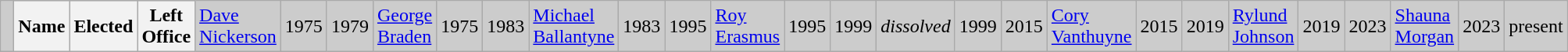<table class="wikitable">
<tr bgcolor="CCCCCC">
<td> </td>
<th><strong>Name </strong></th>
<th><strong>Elected</strong></th>
<th><strong>Left Office</strong><br></th>
<td><a href='#'>Dave Nickerson</a></td>
<td>1975</td>
<td>1979<br></td>
<td><a href='#'>George Braden</a></td>
<td>1975</td>
<td>1983<br></td>
<td><a href='#'>Michael Ballantyne</a></td>
<td>1983</td>
<td>1995<br></td>
<td><a href='#'>Roy Erasmus</a></td>
<td>1995</td>
<td>1999<br></td>
<td><em>dissolved</em></td>
<td>1999</td>
<td>2015<br></td>
<td><a href='#'>Cory Vanthuyne</a></td>
<td>2015</td>
<td>2019<br></td>
<td><a href='#'>Rylund Johnson</a></td>
<td>2019</td>
<td>2023<br></td>
<td><a href='#'>Shauna Morgan</a></td>
<td>2023</td>
<td>present</td>
</tr>
</table>
